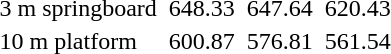<table>
<tr>
<td>3 m springboard</td>
<td></td>
<td>648.33</td>
<td></td>
<td>647.64</td>
<td></td>
<td>620.43</td>
</tr>
<tr>
<td>10 m platform</td>
<td></td>
<td>600.87</td>
<td></td>
<td>576.81</td>
<td></td>
<td>561.54</td>
</tr>
</table>
